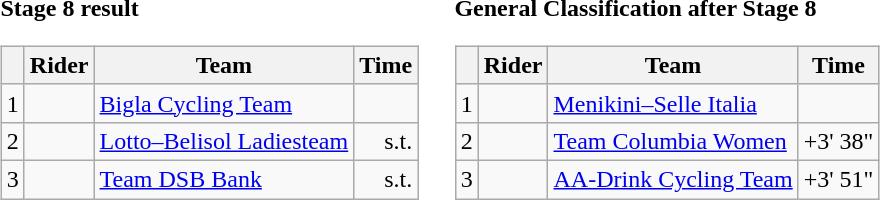<table>
<tr>
<td><strong>Stage 8 result</strong><br><table class=wikitable>
<tr>
<th></th>
<th>Rider</th>
<th>Team</th>
<th>Time</th>
</tr>
<tr>
<td>1</td>
<td></td>
<td><a href='#'>Bigla Cycling Team</a></td>
<td></td>
</tr>
<tr>
<td>2</td>
<td></td>
<td><a href='#'>Lotto–Belisol Ladiesteam</a></td>
<td align=right>s.t.</td>
</tr>
<tr>
<td>3</td>
<td></td>
<td><a href='#'>Team DSB Bank</a></td>
<td align=right>s.t.</td>
</tr>
</table>
</td>
<td></td>
<td><strong>General Classification after Stage 8</strong><br><table class="wikitable">
<tr>
<th></th>
<th>Rider</th>
<th>Team</th>
<th>Time</th>
</tr>
<tr>
<td>1</td>
<td></td>
<td><a href='#'>Menikini–Selle Italia</a></td>
<td></td>
</tr>
<tr>
<td>2</td>
<td></td>
<td><a href='#'>Team Columbia Women</a></td>
<td align=right>+3' 38"</td>
</tr>
<tr>
<td>3</td>
<td></td>
<td><a href='#'>AA-Drink Cycling Team</a></td>
<td align=right>+3' 51"</td>
</tr>
</table>
</td>
</tr>
</table>
